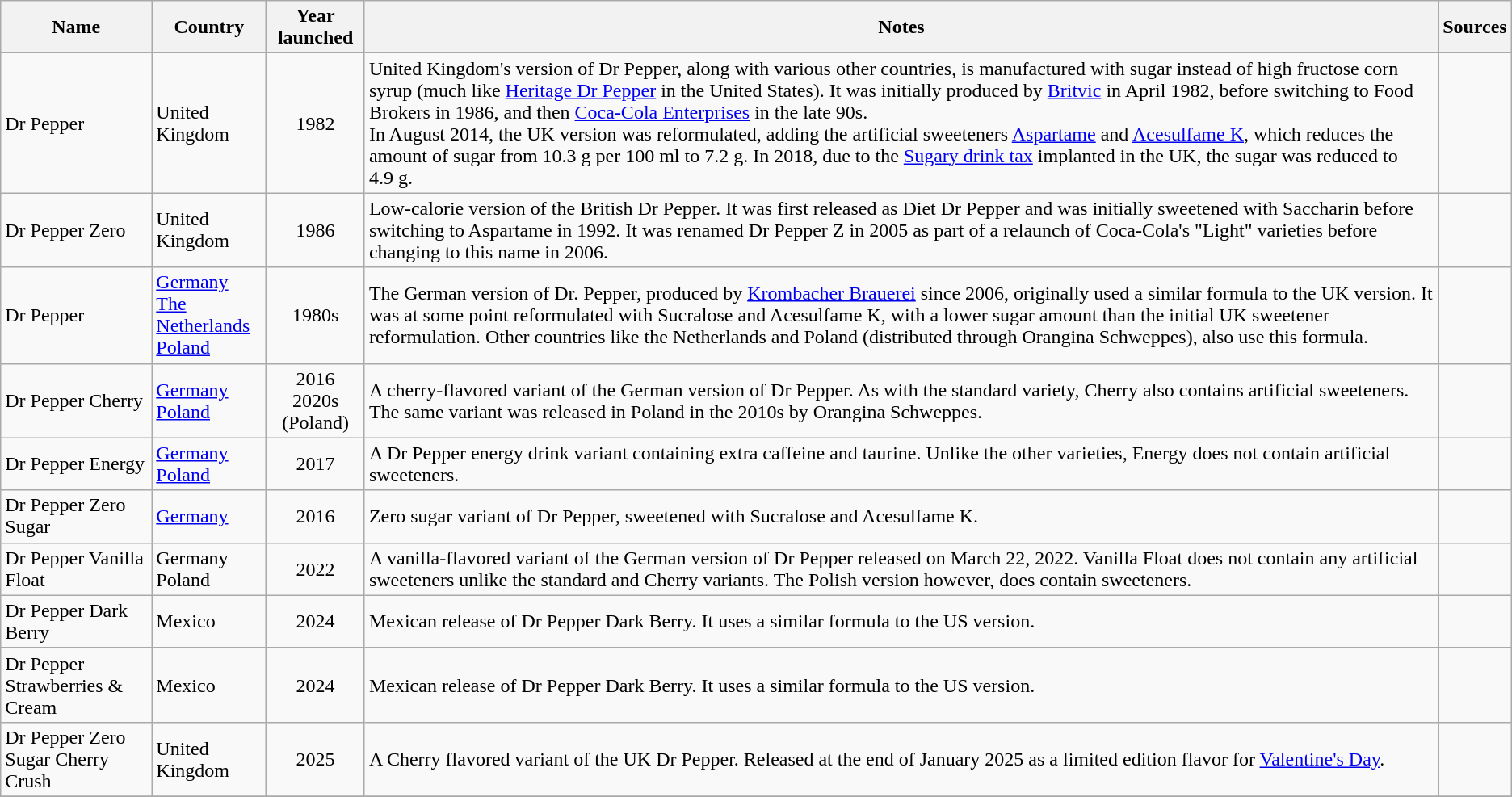<table class="wikitable sortable">
<tr>
<th style="width:10%">Name</th>
<th>Country</th>
<th>Year<br>launched</th>
<th>Notes</th>
<th>Sources</th>
</tr>
<tr>
<td>Dr Pepper</td>
<td>United Kingdom</td>
<td style="text-align:center;">1982</td>
<td>United Kingdom's version of Dr Pepper, along with various other countries, is manufactured with sugar instead of high fructose corn syrup (much like <a href='#'>Heritage Dr Pepper</a> in the United States). It was initially produced by <a href='#'>Britvic</a> in April 1982, before switching to Food Brokers in 1986, and then <a href='#'>Coca-Cola Enterprises</a> in the late 90s.<br>In August 2014, the UK version was reformulated, adding the artificial sweeteners <a href='#'>Aspartame</a> and <a href='#'>Acesulfame K</a>, which reduces the amount of sugar from 10.3 g per 100 ml to 7.2 g. In 2018, due to the <a href='#'>Sugary drink tax</a> implanted in the UK, the sugar was reduced to 4.9 g.</td>
<td></td>
</tr>
<tr>
<td>Dr Pepper Zero</td>
<td>United Kingdom</td>
<td style="text-align:center;">1986</td>
<td>Low-calorie version of the British Dr Pepper. It was first released as Diet Dr Pepper and was initially sweetened with Saccharin before switching to Aspartame in 1992. It was renamed Dr Pepper Z in 2005 as part of a relaunch of Coca-Cola's "Light" varieties before changing to this name in 2006.</td>
<td></td>
</tr>
<tr>
<td>Dr Pepper</td>
<td><a href='#'>Germany</a><br><a href='#'>The Netherlands</a><br><a href='#'>Poland</a></td>
<td style="text-align:center;">1980s</td>
<td>The German version of Dr. Pepper, produced by <a href='#'>Krombacher Brauerei</a> since 2006, originally used a similar formula to the UK version. It was at some point reformulated with Sucralose and Acesulfame K, with a lower sugar amount than the initial UK sweetener reformulation. Other countries like the Netherlands and Poland (distributed through Orangina Schweppes), also use this formula.</td>
<td></td>
</tr>
<tr>
<td>Dr Pepper Cherry</td>
<td><a href='#'>Germany</a><br><a href='#'>Poland</a></td>
<td style="text-align:center;">2016<br>2020s (Poland)</td>
<td>A cherry-flavored variant of the German version of Dr Pepper. As with the standard variety, Cherry also contains artificial sweeteners. The same variant was released in Poland in the 2010s by Orangina Schweppes.</td>
<td></td>
</tr>
<tr>
<td>Dr Pepper Energy</td>
<td><a href='#'>Germany</a><br><a href='#'>Poland</a></td>
<td style="text-align:center;">2017</td>
<td>A Dr Pepper energy drink variant containing extra caffeine and taurine. Unlike the other varieties, Energy does not contain artificial sweeteners.</td>
<td></td>
</tr>
<tr>
<td>Dr Pepper Zero Sugar</td>
<td><a href='#'>Germany</a></td>
<td style="text-align:center;">2016</td>
<td>Zero sugar variant of Dr Pepper, sweetened with Sucralose and Acesulfame K.</td>
<td></td>
</tr>
<tr>
<td>Dr Pepper Vanilla Float</td>
<td>Germany<br>Poland</td>
<td style="text-align:center;">2022</td>
<td>A vanilla-flavored variant of the German version of Dr Pepper released on March 22, 2022. Vanilla Float does not contain any artificial sweeteners unlike the standard and Cherry variants. The Polish version however, does contain sweeteners.</td>
<td></td>
</tr>
<tr>
<td>Dr Pepper Dark Berry</td>
<td>Mexico</td>
<td style="text-align:center;">2024</td>
<td>Mexican release of Dr Pepper Dark Berry. It uses a similar formula to the US version.</td>
<td></td>
</tr>
<tr>
<td>Dr Pepper Strawberries & Cream</td>
<td>Mexico</td>
<td style="text-align:center;">2024</td>
<td>Mexican release of Dr Pepper Dark Berry. It uses a similar formula to the US version.</td>
<td></td>
</tr>
<tr>
<td>Dr Pepper Zero Sugar Cherry Crush</td>
<td>United Kingdom</td>
<td style="text-align:center;">2025</td>
<td>A Cherry flavored variant of the UK Dr Pepper. Released at the end of January 2025 as a limited edition flavor for <a href='#'>Valentine's Day</a>.</td>
<td></td>
</tr>
<tr>
</tr>
</table>
